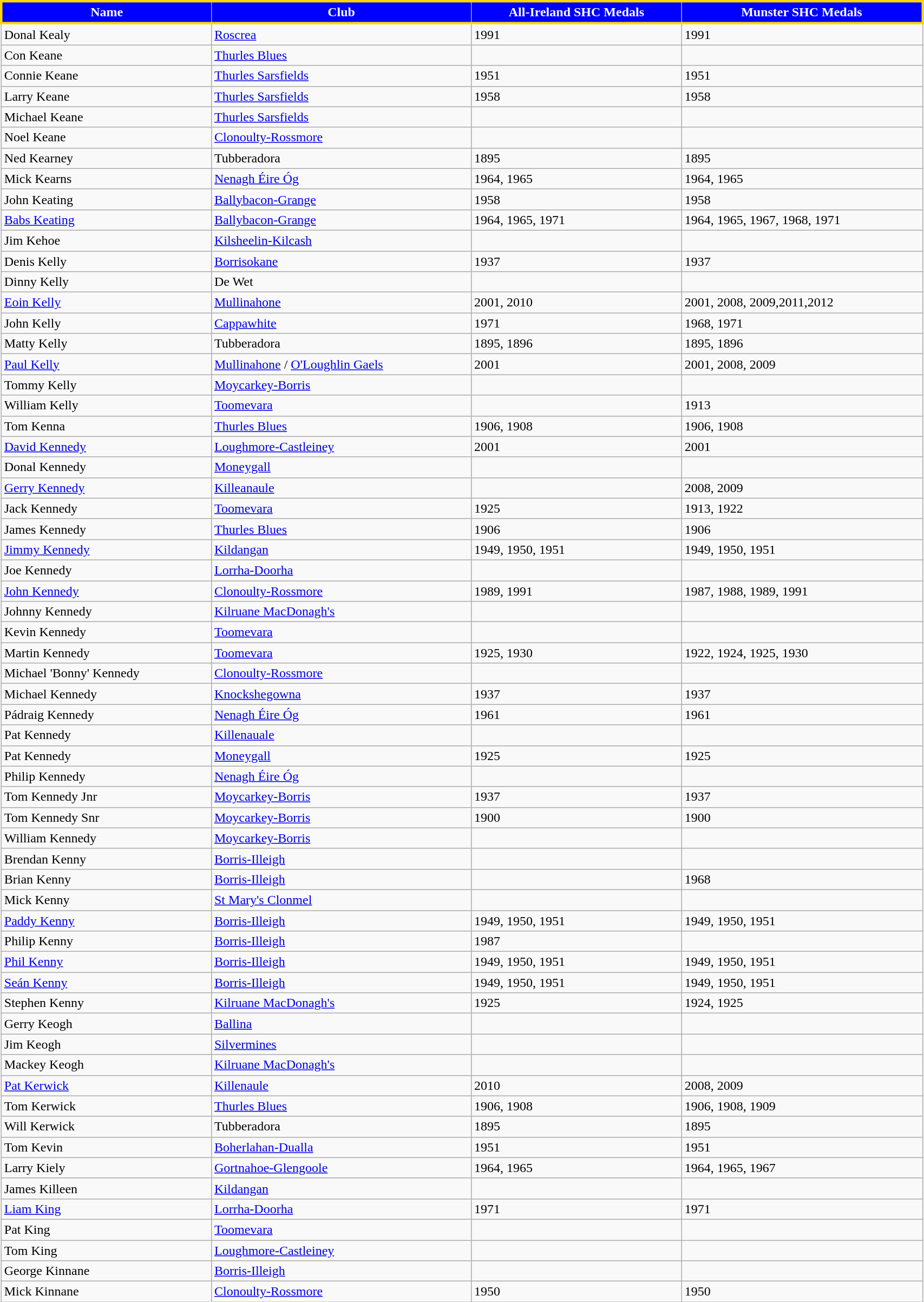<table class="wikitable" width="90%">
<tr style="text-align:center;background:blue;color:white;border:3px solid gold;">
<td><strong>Name</strong></td>
<td><strong>Club</strong></td>
<td><strong>All-Ireland SHC Medals</strong></td>
<td><strong>Munster SHC Medals</strong></td>
</tr>
<tr>
<td>Donal Kealy</td>
<td><a href='#'>Roscrea</a></td>
<td>1991</td>
<td>1991</td>
</tr>
<tr>
<td>Con Keane</td>
<td><a href='#'>Thurles Blues</a></td>
<td></td>
<td></td>
</tr>
<tr>
<td>Connie Keane</td>
<td><a href='#'>Thurles Sarsfields</a></td>
<td>1951</td>
<td>1951</td>
</tr>
<tr>
<td>Larry Keane</td>
<td><a href='#'>Thurles Sarsfields</a></td>
<td>1958</td>
<td>1958</td>
</tr>
<tr>
<td>Michael Keane</td>
<td><a href='#'>Thurles Sarsfields</a></td>
<td></td>
<td></td>
</tr>
<tr>
<td>Noel Keane</td>
<td><a href='#'>Clonoulty-Rossmore</a></td>
<td></td>
<td></td>
</tr>
<tr>
<td>Ned Kearney</td>
<td>Tubberadora</td>
<td>1895</td>
<td>1895</td>
</tr>
<tr>
<td>Mick Kearns</td>
<td><a href='#'>Nenagh Éire Óg</a></td>
<td>1964, 1965</td>
<td>1964, 1965</td>
</tr>
<tr>
<td>John Keating</td>
<td><a href='#'>Ballybacon-Grange</a></td>
<td>1958</td>
<td>1958</td>
</tr>
<tr>
<td><a href='#'>Babs Keating</a></td>
<td><a href='#'>Ballybacon-Grange</a></td>
<td>1964, 1965, 1971</td>
<td>1964, 1965, 1967, 1968, 1971</td>
</tr>
<tr>
<td>Jim Kehoe</td>
<td><a href='#'>Kilsheelin-Kilcash</a></td>
<td></td>
<td></td>
</tr>
<tr>
<td>Denis Kelly</td>
<td><a href='#'>Borrisokane</a></td>
<td>1937</td>
<td>1937</td>
</tr>
<tr>
<td>Dinny Kelly</td>
<td>De Wet</td>
<td></td>
<td></td>
</tr>
<tr>
<td><a href='#'>Eoin Kelly</a></td>
<td><a href='#'>Mullinahone</a></td>
<td>2001, 2010</td>
<td>2001, 2008, 2009,2011,2012</td>
</tr>
<tr>
<td>John Kelly</td>
<td><a href='#'>Cappawhite</a></td>
<td>1971</td>
<td>1968, 1971</td>
</tr>
<tr>
<td>Matty Kelly</td>
<td>Tubberadora</td>
<td>1895, 1896</td>
<td>1895, 1896</td>
</tr>
<tr>
<td><a href='#'>Paul Kelly</a></td>
<td><a href='#'>Mullinahone</a> / <a href='#'>O'Loughlin Gaels</a></td>
<td>2001</td>
<td>2001, 2008, 2009</td>
</tr>
<tr>
<td>Tommy Kelly</td>
<td><a href='#'>Moycarkey-Borris</a></td>
<td></td>
<td></td>
</tr>
<tr>
<td>William Kelly</td>
<td><a href='#'>Toomevara</a></td>
<td></td>
<td>1913</td>
</tr>
<tr>
<td>Tom Kenna</td>
<td><a href='#'>Thurles Blues</a></td>
<td>1906, 1908</td>
<td>1906, 1908</td>
</tr>
<tr>
<td><a href='#'>David Kennedy</a></td>
<td><a href='#'>Loughmore-Castleiney</a></td>
<td>2001</td>
<td>2001</td>
</tr>
<tr>
<td>Donal Kennedy</td>
<td><a href='#'>Moneygall</a></td>
<td></td>
<td></td>
</tr>
<tr>
<td><a href='#'>Gerry Kennedy</a></td>
<td><a href='#'>Killeanaule</a></td>
<td></td>
<td>2008, 2009</td>
</tr>
<tr>
<td>Jack Kennedy</td>
<td><a href='#'>Toomevara</a></td>
<td>1925</td>
<td>1913, 1922</td>
</tr>
<tr>
<td>James Kennedy</td>
<td><a href='#'>Thurles Blues</a></td>
<td>1906</td>
<td>1906</td>
</tr>
<tr>
<td><a href='#'>Jimmy Kennedy</a></td>
<td><a href='#'>Kildangan</a></td>
<td>1949, 1950, 1951</td>
<td>1949, 1950, 1951</td>
</tr>
<tr>
<td>Joe Kennedy</td>
<td><a href='#'>Lorrha-Doorha</a></td>
<td></td>
<td></td>
</tr>
<tr>
<td><a href='#'>John Kennedy</a></td>
<td><a href='#'>Clonoulty-Rossmore</a></td>
<td>1989, 1991</td>
<td>1987, 1988, 1989, 1991</td>
</tr>
<tr>
<td>Johnny Kennedy</td>
<td><a href='#'>Kilruane MacDonagh's</a></td>
<td></td>
<td></td>
</tr>
<tr>
<td>Kevin Kennedy</td>
<td><a href='#'>Toomevara</a></td>
<td></td>
<td></td>
</tr>
<tr>
<td>Martin Kennedy</td>
<td><a href='#'>Toomevara</a></td>
<td>1925, 1930</td>
<td>1922, 1924, 1925, 1930</td>
</tr>
<tr>
<td>Michael 'Bonny' Kennedy</td>
<td><a href='#'>Clonoulty-Rossmore</a></td>
<td></td>
<td></td>
</tr>
<tr>
<td>Michael Kennedy</td>
<td><a href='#'>Knockshegowna</a></td>
<td>1937</td>
<td>1937</td>
</tr>
<tr>
<td>Pádraig Kennedy</td>
<td><a href='#'>Nenagh Éire Óg</a></td>
<td>1961</td>
<td>1961</td>
</tr>
<tr>
<td>Pat Kennedy</td>
<td><a href='#'>Killenauale</a></td>
<td></td>
<td></td>
</tr>
<tr>
<td>Pat Kennedy</td>
<td><a href='#'>Moneygall</a></td>
<td>1925</td>
<td>1925</td>
</tr>
<tr>
<td>Philip Kennedy</td>
<td><a href='#'>Nenagh Éire Óg</a></td>
<td></td>
<td></td>
</tr>
<tr>
<td>Tom Kennedy Jnr</td>
<td><a href='#'>Moycarkey-Borris</a></td>
<td>1937</td>
<td>1937</td>
</tr>
<tr>
<td>Tom Kennedy Snr</td>
<td><a href='#'>Moycarkey-Borris</a></td>
<td>1900</td>
<td>1900</td>
</tr>
<tr>
<td>William Kennedy</td>
<td><a href='#'>Moycarkey-Borris</a></td>
<td></td>
<td></td>
</tr>
<tr>
<td>Brendan Kenny</td>
<td><a href='#'>Borris-Illeigh</a></td>
<td></td>
<td></td>
</tr>
<tr>
<td>Brian Kenny</td>
<td><a href='#'>Borris-Illeigh</a></td>
<td></td>
<td>1968</td>
</tr>
<tr>
<td>Mick Kenny</td>
<td><a href='#'>St Mary's Clonmel</a></td>
<td></td>
<td></td>
</tr>
<tr>
<td><a href='#'>Paddy Kenny</a></td>
<td><a href='#'>Borris-Illeigh</a></td>
<td>1949, 1950, 1951</td>
<td>1949, 1950, 1951</td>
</tr>
<tr>
<td>Philip Kenny</td>
<td><a href='#'>Borris-Illeigh</a></td>
<td>1987</td>
<td></td>
</tr>
<tr>
<td><a href='#'>Phil Kenny</a></td>
<td><a href='#'>Borris-Illeigh</a></td>
<td>1949, 1950, 1951</td>
<td>1949, 1950, 1951</td>
</tr>
<tr>
<td><a href='#'>Seán Kenny</a></td>
<td><a href='#'>Borris-Illeigh</a></td>
<td>1949, 1950, 1951</td>
<td>1949, 1950, 1951</td>
</tr>
<tr>
<td>Stephen Kenny</td>
<td><a href='#'>Kilruane MacDonagh's</a></td>
<td>1925</td>
<td>1924, 1925</td>
</tr>
<tr>
<td>Gerry Keogh</td>
<td><a href='#'>Ballina</a></td>
<td></td>
<td></td>
</tr>
<tr>
<td>Jim Keogh</td>
<td><a href='#'>Silvermines</a></td>
<td></td>
<td></td>
</tr>
<tr>
<td>Mackey Keogh</td>
<td><a href='#'>Kilruane MacDonagh's</a></td>
<td></td>
<td></td>
</tr>
<tr>
<td><a href='#'>Pat Kerwick</a></td>
<td><a href='#'>Killenaule</a></td>
<td>2010</td>
<td>2008, 2009</td>
</tr>
<tr>
<td>Tom Kerwick</td>
<td><a href='#'>Thurles Blues</a></td>
<td>1906, 1908</td>
<td>1906, 1908, 1909</td>
</tr>
<tr>
<td>Will Kerwick</td>
<td>Tubberadora</td>
<td>1895</td>
<td>1895</td>
</tr>
<tr>
<td>Tom Kevin</td>
<td><a href='#'>Boherlahan-Dualla</a></td>
<td>1951</td>
<td>1951</td>
</tr>
<tr>
<td>Larry Kiely</td>
<td><a href='#'>Gortnahoe-Glengoole</a></td>
<td>1964, 1965</td>
<td>1964, 1965, 1967</td>
</tr>
<tr>
<td>James Killeen</td>
<td><a href='#'>Kildangan</a></td>
<td></td>
<td></td>
</tr>
<tr>
<td><a href='#'>Liam King</a></td>
<td><a href='#'>Lorrha-Doorha</a></td>
<td>1971</td>
<td>1971</td>
</tr>
<tr>
<td>Pat King</td>
<td><a href='#'>Toomevara</a></td>
<td></td>
<td></td>
</tr>
<tr>
<td>Tom King</td>
<td><a href='#'>Loughmore-Castleiney</a></td>
<td></td>
<td></td>
</tr>
<tr>
<td>George Kinnane</td>
<td><a href='#'>Borris-Illeigh</a></td>
<td></td>
<td></td>
</tr>
<tr>
<td>Mick Kinnane</td>
<td><a href='#'>Clonoulty-Rossmore</a></td>
<td>1950</td>
<td>1950</td>
</tr>
</table>
